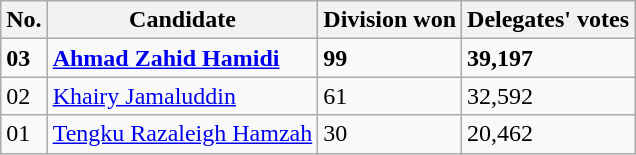<table class=wikitable>
<tr>
<th>No.</th>
<th>Candidate</th>
<th>Division won</th>
<th>Delegates' votes</th>
</tr>
<tr>
<td><strong>03</strong></td>
<td><strong><a href='#'>Ahmad Zahid Hamidi</a></strong></td>
<td><strong>99</strong></td>
<td><strong>39,197</strong></td>
</tr>
<tr>
<td>02</td>
<td><a href='#'>Khairy Jamaluddin</a></td>
<td>61</td>
<td>32,592</td>
</tr>
<tr>
<td>01</td>
<td><a href='#'>Tengku Razaleigh Hamzah</a></td>
<td>30</td>
<td>20,462</td>
</tr>
</table>
